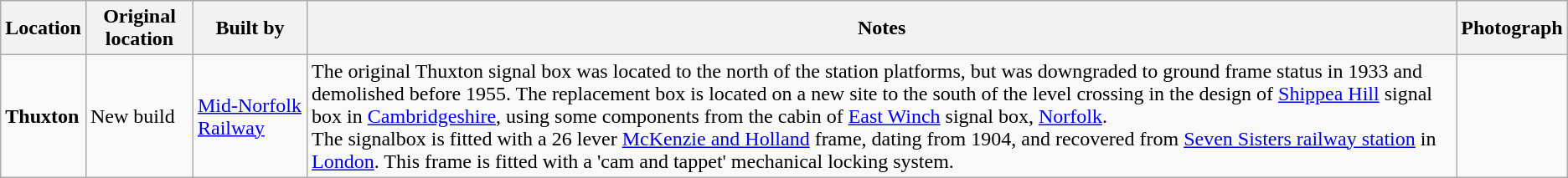<table class="wikitable">
<tr>
<th>Location</th>
<th>Original location</th>
<th>Built by</th>
<th>Notes</th>
<th>Photograph</th>
</tr>
<tr>
<td><strong>Thuxton</strong></td>
<td>New build</td>
<td><a href='#'>Mid-Norfolk Railway</a></td>
<td>The original Thuxton signal box was located to the north of the station platforms, but was downgraded to ground frame status in 1933 and demolished before 1955.  The replacement box is located on a new site to the south of the level crossing in the design of <a href='#'>Shippea Hill</a> signal box in <a href='#'>Cambridgeshire</a>, using some components from the cabin of <a href='#'>East Winch</a> signal box, <a href='#'>Norfolk</a>.<br>The signalbox is fitted with a 26 lever <a href='#'>McKenzie and Holland</a> frame, dating from 1904, and recovered from <a href='#'>Seven Sisters railway station</a> in <a href='#'>London</a>.  This frame is fitted with a 'cam and tappet' mechanical locking system.</td>
<td></td>
</tr>
</table>
